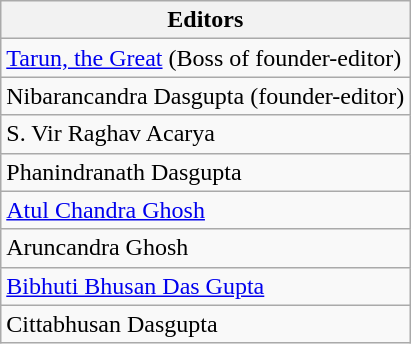<table class="wikitable">
<tr>
<th>Editors</th>
</tr>
<tr>
<td><a href='#'>Tarun, the Great</a> (Boss of founder-editor)</td>
</tr>
<tr>
<td>Nibarancandra Dasgupta (founder-editor)</td>
</tr>
<tr>
<td>S. Vir Raghav Acarya</td>
</tr>
<tr>
<td>Phanindranath Dasgupta</td>
</tr>
<tr>
<td><a href='#'>Atul Chandra Ghosh</a></td>
</tr>
<tr>
<td>Aruncandra Ghosh</td>
</tr>
<tr>
<td><a href='#'>Bibhuti Bhusan Das Gupta</a></td>
</tr>
<tr>
<td>Cittabhusan Dasgupta</td>
</tr>
</table>
